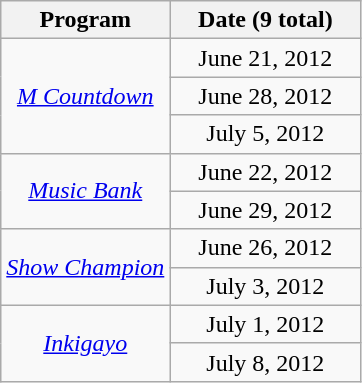<table class="wikitable sortable" style="text-align:center">
<tr>
<th>Program</th>
<th width="120">Date (9 total)</th>
</tr>
<tr>
<td rowspan="3"><em><a href='#'>M Countdown</a></em></td>
<td>June 21, 2012</td>
</tr>
<tr>
<td>June 28, 2012</td>
</tr>
<tr>
<td>July 5, 2012</td>
</tr>
<tr>
<td rowspan="2"><a href='#'><em>Music Bank</em></a></td>
<td>June 22, 2012</td>
</tr>
<tr>
<td>June 29, 2012</td>
</tr>
<tr>
<td rowspan="2"><em><a href='#'>Show Champion</a></em></td>
<td>June 26, 2012</td>
</tr>
<tr>
<td>July 3, 2012</td>
</tr>
<tr>
<td rowspan="2"><em><a href='#'>Inkigayo</a></em></td>
<td>July 1, 2012</td>
</tr>
<tr>
<td>July 8, 2012</td>
</tr>
</table>
